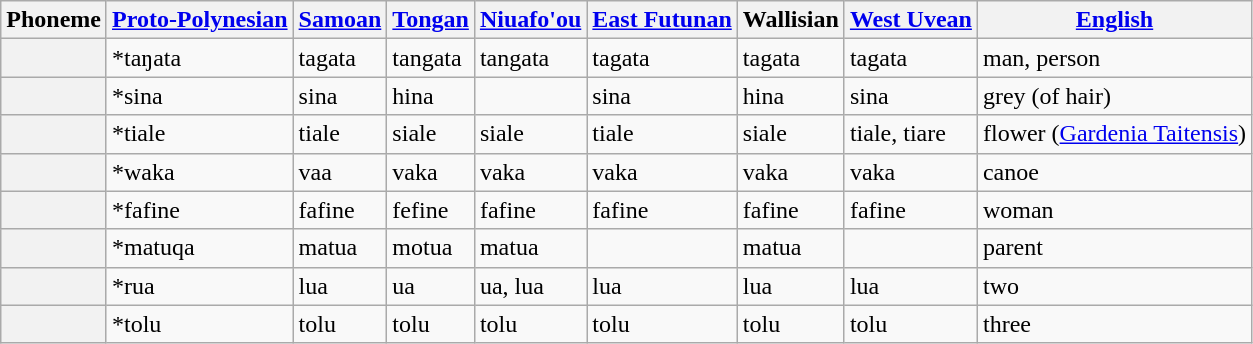<table class="wikitable">
<tr>
<th>Phoneme</th>
<th><a href='#'>Proto-Polynesian</a></th>
<th><a href='#'>Samoan</a></th>
<th><a href='#'>Tongan</a></th>
<th><a href='#'>Niuafo'ou</a></th>
<th><a href='#'>East Futunan</a></th>
<th>Wallisian</th>
<th><a href='#'>West Uvean</a></th>
<th><a href='#'>English</a></th>
</tr>
<tr>
<th></th>
<td>*taŋata</td>
<td>tagata</td>
<td>tangata</td>
<td>tangata</td>
<td>tagata</td>
<td>tagata</td>
<td>tagata</td>
<td>man, person</td>
</tr>
<tr>
<th></th>
<td>*sina</td>
<td>sina</td>
<td>hina</td>
<td></td>
<td>sina</td>
<td>hina</td>
<td>sina</td>
<td>grey (of hair)</td>
</tr>
<tr>
<th></th>
<td>*tiale</td>
<td>tiale</td>
<td>siale</td>
<td>siale</td>
<td>tiale</td>
<td>siale</td>
<td>tiale, tiare</td>
<td>flower (<a href='#'>Gardenia Taitensis</a>)</td>
</tr>
<tr>
<th></th>
<td>*waka</td>
<td>vaa</td>
<td>vaka</td>
<td>vaka</td>
<td>vaka</td>
<td>vaka</td>
<td>vaka</td>
<td>canoe</td>
</tr>
<tr>
<th></th>
<td>*fafine</td>
<td>fafine</td>
<td>fefine</td>
<td>fafine</td>
<td>fafine</td>
<td>fafine</td>
<td>fafine</td>
<td>woman</td>
</tr>
<tr>
<th></th>
<td>*matuqa</td>
<td>matua</td>
<td>motua</td>
<td>matua</td>
<td></td>
<td>matua</td>
<td></td>
<td>parent</td>
</tr>
<tr>
<th></th>
<td>*rua</td>
<td>lua</td>
<td>ua</td>
<td>ua, lua</td>
<td>lua</td>
<td>lua</td>
<td>lua</td>
<td>two</td>
</tr>
<tr>
<th></th>
<td>*tolu</td>
<td>tolu</td>
<td>tolu</td>
<td>tolu</td>
<td>tolu</td>
<td>tolu</td>
<td>tolu</td>
<td>three</td>
</tr>
</table>
